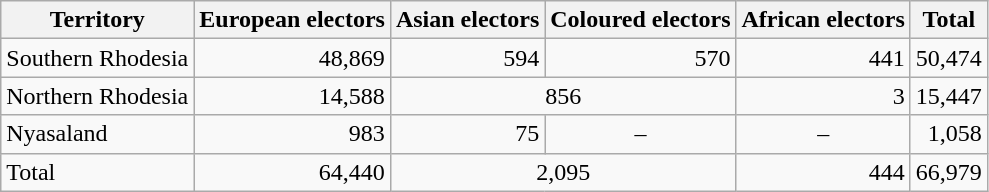<table class="wikitable">
<tr>
<th align="left">Territory</th>
<th>European electors</th>
<th>Asian electors</th>
<th>Coloured electors</th>
<th>African electors</th>
<th align=left>Total</th>
</tr>
<tr>
<td>Southern Rhodesia</td>
<td align="right">48,869</td>
<td align="right">594</td>
<td align="right">570</td>
<td align="right">441</td>
<td align="right">50,474</td>
</tr>
<tr>
<td>Northern Rhodesia</td>
<td align="right">14,588</td>
<td colspan=2 align=center>856</td>
<td align="right">3</td>
<td align="right">15,447</td>
</tr>
<tr>
<td>Nyasaland</td>
<td align="right">983</td>
<td align="right">75</td>
<td align="center">–</td>
<td align="center">–</td>
<td align="right">1,058</td>
</tr>
<tr>
<td>Total</td>
<td align="right">64,440</td>
<td colspan=2 align="center">2,095</td>
<td align="right">444</td>
<td align="right">66,979</td>
</tr>
</table>
